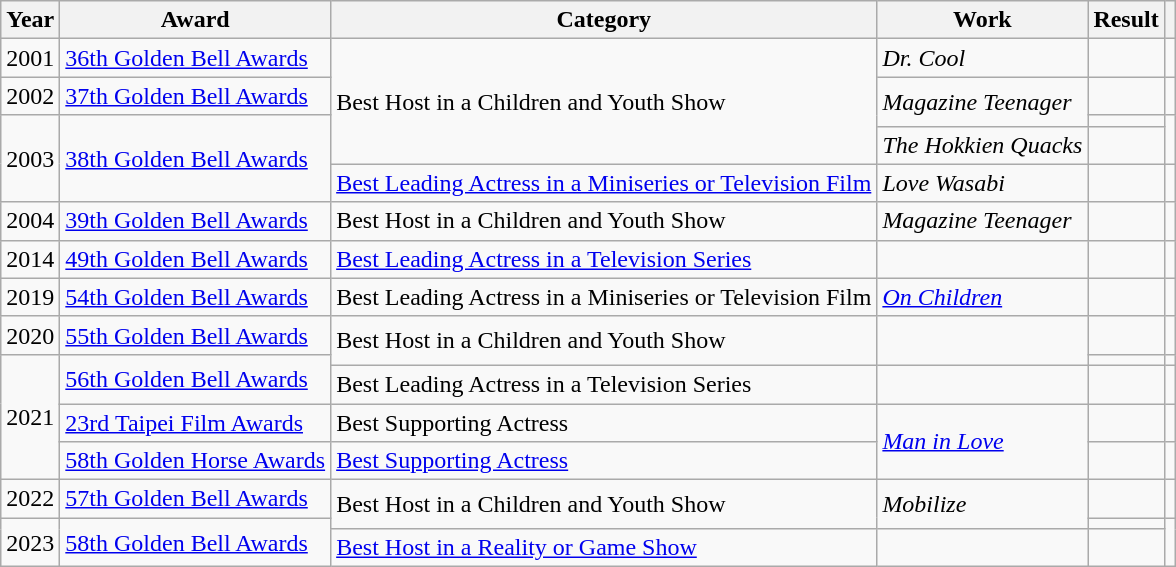<table class="wikitable plainrowheaders">
<tr>
<th>Year</th>
<th>Award</th>
<th>Category</th>
<th>Work</th>
<th>Result</th>
<th></th>
</tr>
<tr>
<td>2001</td>
<td><a href='#'>36th Golden Bell Awards</a></td>
<td rowspan="4">Best Host in a Children and Youth Show</td>
<td><em>Dr. Cool</em></td>
<td></td>
<td></td>
</tr>
<tr>
<td>2002</td>
<td><a href='#'>37th Golden Bell Awards</a></td>
<td rowspan="2"><em>Magazine Teenager</em></td>
<td></td>
<td></td>
</tr>
<tr>
<td rowspan="3">2003</td>
<td rowspan="3"><a href='#'>38th Golden Bell Awards</a></td>
<td></td>
<td rowspan="2"></td>
</tr>
<tr>
<td><em>The Hokkien Quacks</em></td>
<td></td>
</tr>
<tr>
<td><a href='#'>Best Leading Actress in a Miniseries or Television Film</a></td>
<td><em>Love Wasabi</em></td>
<td></td>
<td></td>
</tr>
<tr>
<td>2004</td>
<td><a href='#'>39th Golden Bell Awards</a></td>
<td>Best Host in a Children and Youth Show</td>
<td><em>Magazine Teenager</em></td>
<td></td>
<td></td>
</tr>
<tr>
<td>2014</td>
<td><a href='#'>49th Golden Bell Awards</a></td>
<td><a href='#'>Best Leading Actress in a Television Series</a></td>
<td><em></em></td>
<td></td>
<td></td>
</tr>
<tr>
<td>2019</td>
<td><a href='#'>54th Golden Bell Awards</a></td>
<td>Best Leading Actress in a Miniseries or Television Film</td>
<td><em><a href='#'>On Children</a></em></td>
<td></td>
<td></td>
</tr>
<tr>
<td>2020</td>
<td><a href='#'>55th Golden Bell Awards</a></td>
<td rowspan="2">Best Host in a Children and Youth Show</td>
<td rowspan="2"><em></em></td>
<td></td>
<td></td>
</tr>
<tr>
<td rowspan="4">2021</td>
<td rowspan="2"><a href='#'>56th Golden Bell Awards</a></td>
<td></td>
<td></td>
</tr>
<tr>
<td>Best Leading Actress in a Television Series</td>
<td><em></em></td>
<td></td>
<td></td>
</tr>
<tr>
<td><a href='#'>23rd Taipei Film Awards</a></td>
<td>Best Supporting Actress</td>
<td rowspan="2"><em><a href='#'>Man in Love</a></em></td>
<td></td>
<td></td>
</tr>
<tr>
<td><a href='#'>58th Golden Horse Awards</a></td>
<td><a href='#'>Best Supporting Actress</a></td>
<td></td>
<td></td>
</tr>
<tr>
<td>2022</td>
<td><a href='#'>57th Golden Bell Awards</a></td>
<td rowspan="2">Best Host in a Children and Youth Show</td>
<td rowspan="2"><em>Mobilize</em></td>
<td></td>
<td></td>
</tr>
<tr>
<td rowspan="3">2023</td>
<td rowspan="2"><a href='#'>58th Golden Bell Awards</a></td>
<td></td>
<td rowspan="2"></td>
</tr>
<tr>
<td><a href='#'>Best Host in a Reality or Game Show</a></td>
<td><em></em></td>
<td></td>
</tr>
</table>
